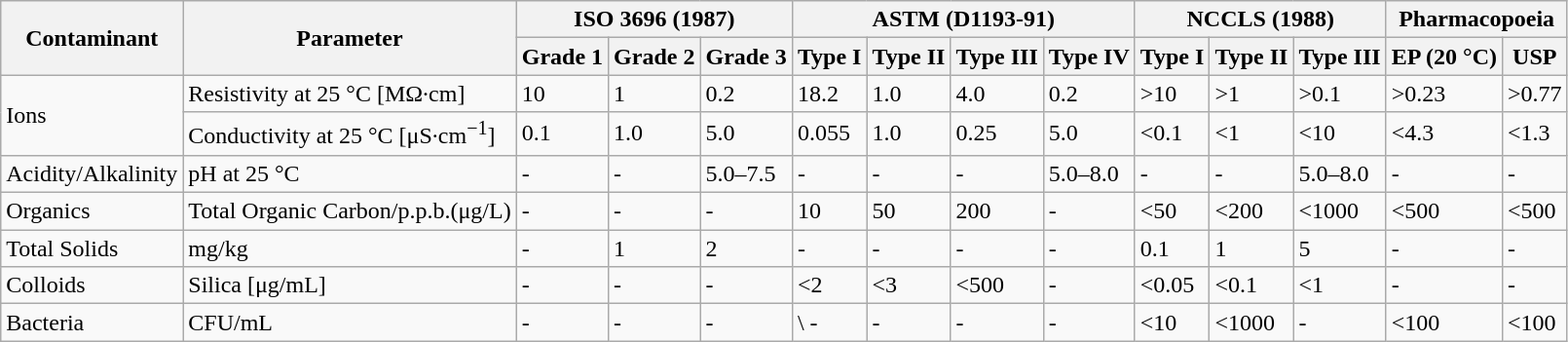<table class="wikitable">
<tr>
<th rowspan="2">Contaminant</th>
<th rowspan="2">Parameter</th>
<th colspan="3">ISO 3696 (1987)</th>
<th colspan="4">ASTM (D1193-91)</th>
<th colspan="3">NCCLS (1988)</th>
<th colspan="2">Pharmacopoeia</th>
</tr>
<tr>
<th>Grade 1</th>
<th>Grade 2</th>
<th>Grade 3</th>
<th>Type I</th>
<th>Type II</th>
<th>Type III</th>
<th>Type IV</th>
<th>Type I</th>
<th>Type II</th>
<th>Type III</th>
<th>EP (20 °C)</th>
<th>USP</th>
</tr>
<tr>
<td rowspan="2">Ions</td>
<td>Resistivity at 25 °C [MΩ·cm]</td>
<td>10</td>
<td>1</td>
<td>0.2</td>
<td>18.2</td>
<td>1.0</td>
<td>4.0</td>
<td>0.2</td>
<td>>10</td>
<td>>1</td>
<td>>0.1</td>
<td>>0.23</td>
<td>>0.77</td>
</tr>
<tr>
<td>Conductivity at 25 °C [μS·cm<sup>−1</sup>]</td>
<td>0.1</td>
<td>1.0</td>
<td>5.0</td>
<td>0.055</td>
<td>1.0</td>
<td>0.25</td>
<td>5.0</td>
<td><0.1</td>
<td><1</td>
<td><10</td>
<td><4.3</td>
<td><1.3</td>
</tr>
<tr>
<td>Acidity/Alkalinity</td>
<td>pH at 25 °C</td>
<td>-</td>
<td>-</td>
<td>5.0–7.5</td>
<td>-</td>
<td>-</td>
<td>-</td>
<td>5.0–8.0</td>
<td>-</td>
<td>-</td>
<td>5.0–8.0</td>
<td>-</td>
<td>-</td>
</tr>
<tr>
<td>Organics</td>
<td>Total Organic Carbon/p.p.b.(μg/L)</td>
<td>-</td>
<td>-</td>
<td>-</td>
<td>10</td>
<td>50</td>
<td>200</td>
<td>-</td>
<td><50</td>
<td><200</td>
<td><1000</td>
<td><500</td>
<td><500</td>
</tr>
<tr>
<td>Total Solids</td>
<td>mg/kg</td>
<td>-</td>
<td>1</td>
<td>2</td>
<td>-</td>
<td>-</td>
<td>-</td>
<td>-</td>
<td>0.1</td>
<td>1</td>
<td>5</td>
<td>-</td>
<td>-</td>
</tr>
<tr>
<td>Colloids</td>
<td>Silica [μg/mL]</td>
<td>-</td>
<td>-</td>
<td>-</td>
<td><2</td>
<td><3</td>
<td><500</td>
<td>-</td>
<td><0.05</td>
<td><0.1</td>
<td><1</td>
<td>-</td>
<td>-</td>
</tr>
<tr>
<td>Bacteria</td>
<td>CFU/mL</td>
<td>-</td>
<td>-</td>
<td>-</td>
<td>\ -</td>
<td>-</td>
<td>-</td>
<td>-</td>
<td><10</td>
<td><1000</td>
<td>-</td>
<td><100</td>
<td><100</td>
</tr>
</table>
